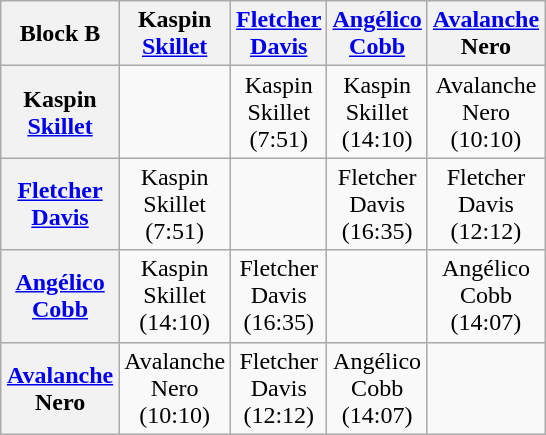<table class="wikitable" style="text-align:center; margin: 1em auto 1em auto">
<tr>
<th>Block B</th>
<th>Kaspin<br><a href='#'>Skillet</a></th>
<th><a href='#'>Fletcher</a><br><a href='#'>Davis</a></th>
<th><a href='#'>Angélico</a><br><a href='#'>Cobb</a></th>
<th><a href='#'>Avalanche</a><br>Nero</th>
</tr>
<tr>
<th>Kaspin<br><a href='#'>Skillet</a></th>
<td></td>
<td>Kaspin<br>Skillet<br>(7:51)</td>
<td>Kaspin<br>Skillet<br>(14:10)</td>
<td>Avalanche<br>Nero<br>(10:10)</td>
</tr>
<tr>
<th><a href='#'>Fletcher</a><br><a href='#'>Davis</a></th>
<td>Kaspin<br>Skillet<br>(7:51)</td>
<td></td>
<td>Fletcher<br>Davis<br>(16:35)</td>
<td>Fletcher<br>Davis<br>(12:12)</td>
</tr>
<tr>
<th><a href='#'>Angélico</a><br><a href='#'>Cobb</a></th>
<td>Kaspin<br>Skillet<br>(14:10)</td>
<td>Fletcher<br>Davis<br>(16:35)</td>
<td></td>
<td>Angélico<br>Cobb<br>(14:07)</td>
</tr>
<tr>
<th><a href='#'>Avalanche</a><br>Nero</th>
<td>Avalanche<br>Nero<br>(10:10)</td>
<td>Fletcher<br>Davis<br>(12:12)</td>
<td>Angélico<br>Cobb<br>(14:07)</td>
<td></td>
</tr>
</table>
